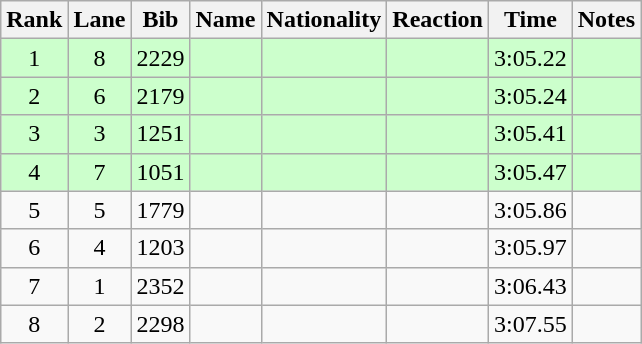<table class="wikitable sortable" style="text-align:center">
<tr>
<th>Rank</th>
<th>Lane</th>
<th>Bib</th>
<th>Name</th>
<th>Nationality</th>
<th>Reaction</th>
<th>Time</th>
<th>Notes</th>
</tr>
<tr bgcolor=ccffcc>
<td>1</td>
<td>8</td>
<td>2229</td>
<td align=left></td>
<td align=left></td>
<td></td>
<td>3:05.22</td>
<td><strong></strong></td>
</tr>
<tr bgcolor=ccffcc>
<td>2</td>
<td>6</td>
<td>2179</td>
<td align=left></td>
<td align=left></td>
<td></td>
<td>3:05.24</td>
<td><strong></strong></td>
</tr>
<tr bgcolor=ccffcc>
<td>3</td>
<td>3</td>
<td>1251</td>
<td align=left></td>
<td align=left></td>
<td></td>
<td>3:05.41</td>
<td><strong></strong></td>
</tr>
<tr bgcolor=ccffcc>
<td>4</td>
<td>7</td>
<td>1051</td>
<td align=left></td>
<td align=left></td>
<td></td>
<td>3:05.47</td>
<td><strong></strong></td>
</tr>
<tr>
<td>5</td>
<td>5</td>
<td>1779</td>
<td align=left></td>
<td align=left></td>
<td></td>
<td>3:05.86</td>
<td></td>
</tr>
<tr>
<td>6</td>
<td>4</td>
<td>1203</td>
<td align=left></td>
<td align=left></td>
<td></td>
<td>3:05.97</td>
<td></td>
</tr>
<tr>
<td>7</td>
<td>1</td>
<td>2352</td>
<td align=left></td>
<td align=left></td>
<td></td>
<td>3:06.43</td>
<td></td>
</tr>
<tr>
<td>8</td>
<td>2</td>
<td>2298</td>
<td align=left></td>
<td align=left></td>
<td></td>
<td>3:07.55</td>
<td></td>
</tr>
</table>
